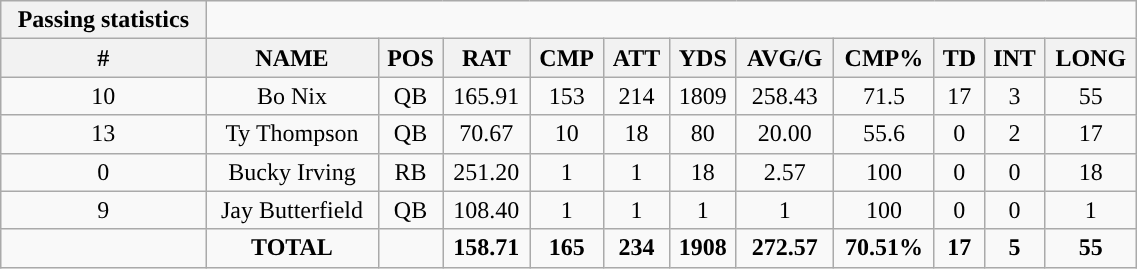<table style="width:60%; text-align:center;" class="wikitable collapsible collapsed">
<tr>
<th style="text-align:center; ">Passing statistics</th>
</tr>
<tr>
<th>#</th>
<th>NAME</th>
<th>POS</th>
<th>RAT</th>
<th>CMP</th>
<th>ATT</th>
<th>YDS</th>
<th>AVG/G</th>
<th>CMP%</th>
<th>TD</th>
<th>INT</th>
<th>LONG</th>
</tr>
<tr>
<td>10</td>
<td>Bo Nix</td>
<td>QB</td>
<td>165.91</td>
<td>153</td>
<td>214</td>
<td>1809</td>
<td>258.43</td>
<td>71.5</td>
<td>17</td>
<td>3</td>
<td>55</td>
</tr>
<tr>
<td>13</td>
<td>Ty Thompson</td>
<td>QB</td>
<td>70.67</td>
<td>10</td>
<td>18</td>
<td>80</td>
<td>20.00</td>
<td>55.6</td>
<td>0</td>
<td>2</td>
<td>17</td>
</tr>
<tr>
<td>0</td>
<td>Bucky Irving</td>
<td>RB</td>
<td>251.20</td>
<td>1</td>
<td>1</td>
<td>18</td>
<td>2.57</td>
<td>100</td>
<td>0</td>
<td>0</td>
<td>18</td>
</tr>
<tr>
<td>9</td>
<td>Jay Butterfield</td>
<td>QB</td>
<td>108.40</td>
<td>1</td>
<td>1</td>
<td>1</td>
<td>1</td>
<td>100</td>
<td>0</td>
<td>0</td>
<td>1</td>
</tr>
<tr>
<td></td>
<td><strong>TOTAL</strong></td>
<td></td>
<td><strong>158.71</strong></td>
<td><strong>165</strong></td>
<td><strong>234</strong></td>
<td><strong>1908</strong></td>
<td><strong>272.57</strong></td>
<td><strong>70.51%</strong></td>
<td><strong>17</strong></td>
<td><strong>5</strong></td>
<td><strong>55</strong></td>
</tr>
</table>
